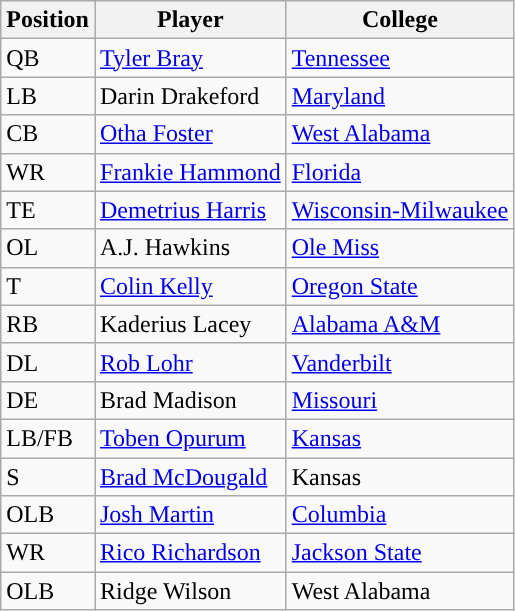<table class="wikitable sortable">
<tr>
<th>Position</th>
<th>Player</th>
<th>College</th>
</tr>
<tr>
<td>QB</td>
<td><a href='#'>Tyler Bray</a></td>
<td><a href='#'>Tennessee</a></td>
</tr>
<tr>
<td>LB</td>
<td>Darin Drakeford</td>
<td><a href='#'>Maryland</a></td>
</tr>
<tr>
<td>CB</td>
<td><a href='#'>Otha Foster</a></td>
<td><a href='#'>West Alabama</a></td>
</tr>
<tr>
<td>WR</td>
<td><a href='#'>Frankie Hammond</a></td>
<td><a href='#'>Florida</a></td>
</tr>
<tr>
<td>TE</td>
<td><a href='#'>Demetrius Harris</a></td>
<td><a href='#'>Wisconsin-Milwaukee</a></td>
</tr>
<tr>
<td>OL</td>
<td>A.J. Hawkins</td>
<td><a href='#'>Ole Miss</a></td>
</tr>
<tr>
<td>T</td>
<td><a href='#'>Colin Kelly</a></td>
<td><a href='#'>Oregon State</a></td>
</tr>
<tr>
<td>RB</td>
<td>Kaderius Lacey</td>
<td><a href='#'>Alabama A&M</a></td>
</tr>
<tr>
<td>DL</td>
<td><a href='#'>Rob Lohr</a></td>
<td><a href='#'>Vanderbilt</a></td>
</tr>
<tr>
<td>DE</td>
<td>Brad Madison</td>
<td><a href='#'>Missouri</a></td>
</tr>
<tr>
<td>LB/FB</td>
<td><a href='#'>Toben Opurum</a></td>
<td><a href='#'>Kansas</a></td>
</tr>
<tr>
<td>S</td>
<td><a href='#'>Brad McDougald</a></td>
<td>Kansas</td>
</tr>
<tr>
<td>OLB</td>
<td><a href='#'>Josh Martin</a></td>
<td><a href='#'>Columbia</a></td>
</tr>
<tr>
<td>WR</td>
<td><a href='#'>Rico Richardson</a></td>
<td><a href='#'>Jackson State</a></td>
</tr>
<tr>
<td>OLB</td>
<td>Ridge Wilson</td>
<td>West Alabama</td>
</tr>
</table>
